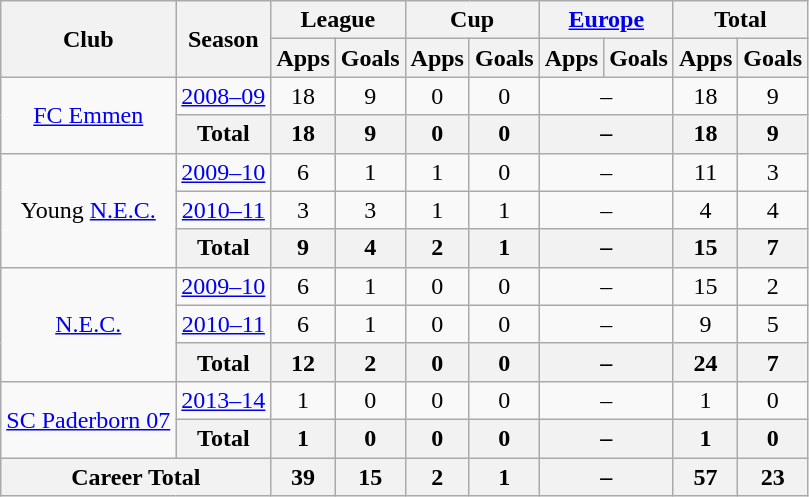<table class="wikitable" style="text-align: center;">
<tr>
<th rowspan="2">Club</th>
<th rowspan="2">Season</th>
<th colspan="2">League</th>
<th colspan="2">Cup</th>
<th colspan="2"><a href='#'>Europe</a></th>
<th colspan="2">Total</th>
</tr>
<tr>
<th>Apps</th>
<th>Goals</th>
<th>Apps</th>
<th>Goals</th>
<th>Apps</th>
<th>Goals</th>
<th>Apps</th>
<th>Goals</th>
</tr>
<tr>
<td rowspan="2" valign="center"><a href='#'>FC Emmen</a></td>
<td><a href='#'>2008–09</a></td>
<td>18</td>
<td>9</td>
<td>0</td>
<td>0</td>
<td colspan="2">–</td>
<td>18</td>
<td>9</td>
</tr>
<tr>
<th>Total</th>
<th>18</th>
<th>9</th>
<th>0</th>
<th>0</th>
<th colspan="2">–</th>
<th>18</th>
<th>9</th>
</tr>
<tr>
<td rowspan="3" valign="center">Young <a href='#'>N.E.C.</a></td>
<td><a href='#'>2009–10</a></td>
<td>6</td>
<td>1</td>
<td>1</td>
<td>0</td>
<td colspan="2">–</td>
<td>11</td>
<td>3</td>
</tr>
<tr>
<td><a href='#'>2010–11</a></td>
<td>3</td>
<td>3</td>
<td>1</td>
<td>1</td>
<td colspan="2">–</td>
<td>4</td>
<td>4</td>
</tr>
<tr>
<th>Total</th>
<th>9</th>
<th>4</th>
<th>2</th>
<th>1</th>
<th colspan="2">–</th>
<th>15</th>
<th>7</th>
</tr>
<tr>
<td rowspan="3" valign="center"><a href='#'>N.E.C.</a></td>
<td><a href='#'>2009–10</a></td>
<td>6</td>
<td>1</td>
<td>0</td>
<td>0</td>
<td colspan="2">–</td>
<td>15</td>
<td>2</td>
</tr>
<tr>
<td><a href='#'>2010–11</a></td>
<td>6</td>
<td>1</td>
<td>0</td>
<td>0</td>
<td colspan="2">–</td>
<td>9</td>
<td>5</td>
</tr>
<tr>
<th>Total</th>
<th>12</th>
<th>2</th>
<th>0</th>
<th>0</th>
<th colspan="2">–</th>
<th>24</th>
<th>7</th>
</tr>
<tr>
<td rowspan="2" valign="center"><a href='#'>SC Paderborn 07</a></td>
<td><a href='#'>2013–14</a></td>
<td>1</td>
<td>0</td>
<td>0</td>
<td>0</td>
<td colspan="2">–</td>
<td>1</td>
<td>0</td>
</tr>
<tr>
<th>Total</th>
<th>1</th>
<th>0</th>
<th>0</th>
<th>0</th>
<th colspan="2">–</th>
<th>1</th>
<th>0</th>
</tr>
<tr>
<th colspan="2">Career Total</th>
<th>39</th>
<th>15</th>
<th>2</th>
<th>1</th>
<th colspan="2">–</th>
<th>57</th>
<th>23</th>
</tr>
</table>
